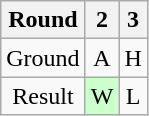<table class="wikitable" style="text-align:center">
<tr>
<th>Round</th>
<th>2</th>
<th>3</th>
</tr>
<tr>
<td>Ground</td>
<td>A</td>
<td>H</td>
</tr>
<tr>
<td>Result</td>
<td bgcolor="#CCFFCC">W</td>
<td>L</td>
</tr>
</table>
